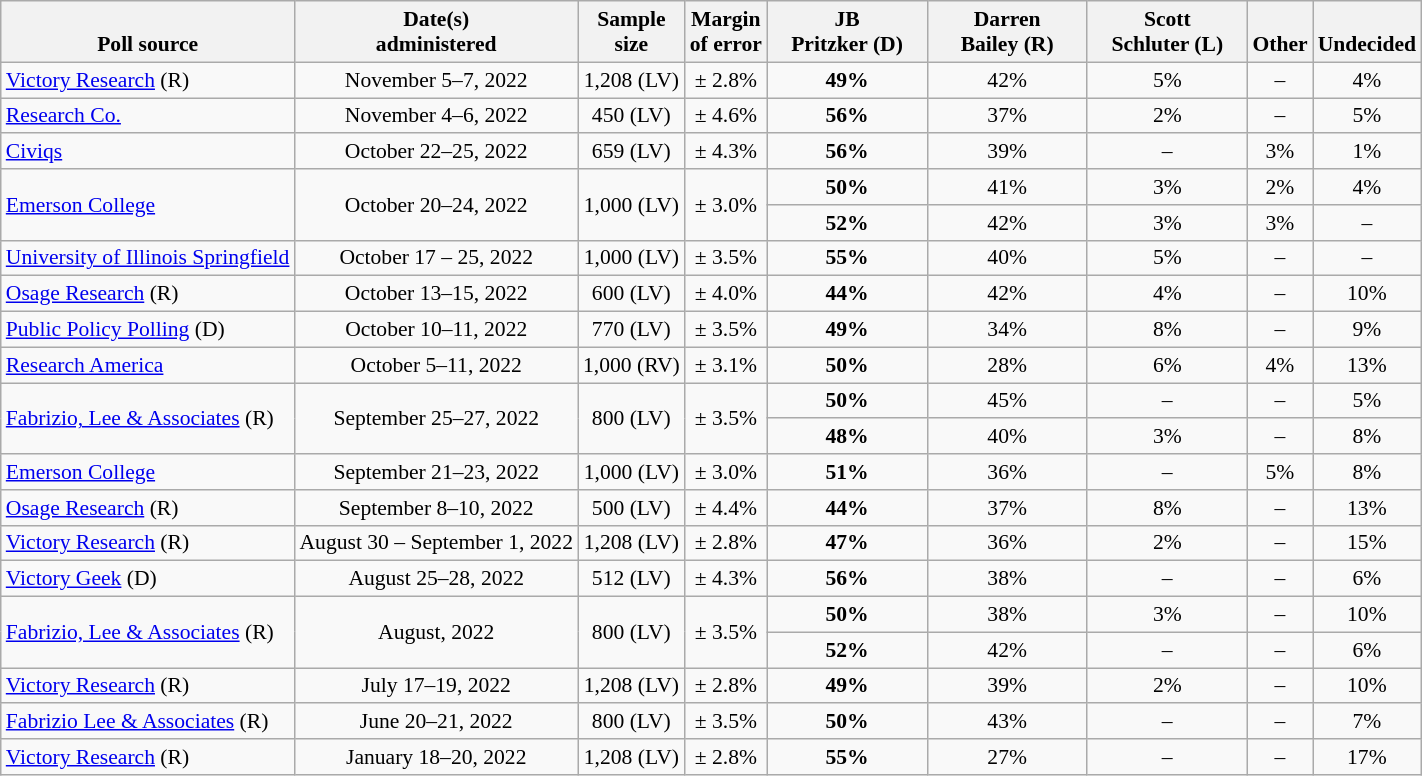<table class="wikitable" style="font-size:90%;text-align:center;">
<tr style="vertical-align:bottom">
<th>Poll source</th>
<th>Date(s)<br>administered</th>
<th>Sample<br>size</th>
<th>Margin<br>of error</th>
<th style="width:100px;">JB<br>Pritzker (D)</th>
<th style="width:100px;">Darren<br>Bailey (R)</th>
<th style="width:100px;">Scott<br>Schluter (L)</th>
<th>Other</th>
<th>Undecided</th>
</tr>
<tr>
<td style="text-align:left;"><a href='#'>Victory Research</a> (R)</td>
<td>November 5–7, 2022</td>
<td>1,208 (LV)</td>
<td>± 2.8%</td>
<td><strong>49%</strong></td>
<td>42%</td>
<td>5%</td>
<td>–</td>
<td>4%</td>
</tr>
<tr>
<td style="text-align:left;"><a href='#'>Research Co.</a></td>
<td>November 4–6, 2022</td>
<td>450 (LV)</td>
<td>± 4.6%</td>
<td><strong>56%</strong></td>
<td>37%</td>
<td>2%</td>
<td>–</td>
<td>5%</td>
</tr>
<tr>
<td style="text-align:left;"><a href='#'>Civiqs</a></td>
<td>October 22–25, 2022</td>
<td>659 (LV)</td>
<td>± 4.3%</td>
<td><strong>56%</strong></td>
<td>39%</td>
<td>–</td>
<td>3%</td>
<td>1%</td>
</tr>
<tr>
<td style="text-align:left;" rowspan="2"><a href='#'>Emerson College</a></td>
<td rowspan="2">October 20–24, 2022</td>
<td rowspan="2">1,000 (LV)</td>
<td rowspan="2">± 3.0%</td>
<td><strong>50%</strong></td>
<td>41%</td>
<td>3%</td>
<td>2%</td>
<td>4%</td>
</tr>
<tr>
<td><strong>52%</strong></td>
<td>42%</td>
<td>3%</td>
<td>3%</td>
<td>–</td>
</tr>
<tr>
<td><a href='#'>University of Illinois Springfield</a></td>
<td>October 17 – 25, 2022</td>
<td>1,000 (LV)</td>
<td>± 3.5%</td>
<td><strong>55%</strong></td>
<td>40%</td>
<td>5%</td>
<td>–</td>
<td>–</td>
</tr>
<tr>
<td style="text-align:left;"><a href='#'>Osage Research</a> (R)</td>
<td>October 13–15, 2022</td>
<td>600 (LV)</td>
<td>± 4.0%</td>
<td><strong>44%</strong></td>
<td>42%</td>
<td>4%</td>
<td>–</td>
<td>10%</td>
</tr>
<tr>
<td style="text-align:left;"><a href='#'>Public Policy Polling</a> (D)</td>
<td>October 10–11, 2022</td>
<td>770 (LV)</td>
<td>± 3.5%</td>
<td><strong>49%</strong></td>
<td>34%</td>
<td>8%</td>
<td>–</td>
<td>9%</td>
</tr>
<tr>
<td style="text-align:left;"><a href='#'>Research America</a></td>
<td>October 5–11, 2022</td>
<td>1,000 (RV)</td>
<td>± 3.1%</td>
<td><strong>50%</strong></td>
<td>28%</td>
<td>6%</td>
<td>4%</td>
<td>13%</td>
</tr>
<tr>
<td rowspan="2" style="text-align:left;"><a href='#'>Fabrizio, Lee & Associates</a> (R)</td>
<td rowspan="2">September 25–27, 2022</td>
<td rowspan="2">800 (LV)</td>
<td rowspan="2">± 3.5%</td>
<td><strong>50%</strong></td>
<td>45%</td>
<td>–</td>
<td>–</td>
<td>5%</td>
</tr>
<tr>
<td><strong>48%</strong></td>
<td>40%</td>
<td>3%</td>
<td>–</td>
<td>8%</td>
</tr>
<tr>
<td style="text-align:left;"><a href='#'>Emerson College</a></td>
<td>September 21–23, 2022</td>
<td>1,000 (LV)</td>
<td>± 3.0%</td>
<td><strong>51%</strong></td>
<td>36%</td>
<td>–</td>
<td>5%</td>
<td>8%</td>
</tr>
<tr>
<td style="text-align:left;"><a href='#'>Osage Research</a> (R)</td>
<td>September 8–10, 2022</td>
<td>500 (LV)</td>
<td>± 4.4%</td>
<td><strong>44%</strong></td>
<td>37%</td>
<td>8%</td>
<td>–</td>
<td>13%</td>
</tr>
<tr>
<td style="text-align:left;"><a href='#'>Victory Research</a> (R)</td>
<td>August 30 – September 1, 2022</td>
<td>1,208 (LV)</td>
<td>± 2.8%</td>
<td><strong>47%</strong></td>
<td>36%</td>
<td>2%</td>
<td>–</td>
<td>15%</td>
</tr>
<tr>
<td style="text-align:left;"><a href='#'>Victory Geek</a> (D)</td>
<td>August 25–28, 2022</td>
<td>512 (LV)</td>
<td>± 4.3%</td>
<td><strong>56%</strong></td>
<td>38%</td>
<td>–</td>
<td>–</td>
<td>6%</td>
</tr>
<tr>
<td rowspan="2" style="text-align:left;"><a href='#'>Fabrizio, Lee & Associates</a> (R)</td>
<td rowspan="2">August, 2022</td>
<td rowspan="2">800 (LV)</td>
<td rowspan="2">± 3.5%</td>
<td><strong>50%</strong></td>
<td>38%</td>
<td>3%</td>
<td>–</td>
<td>10%</td>
</tr>
<tr>
<td><strong>52%</strong></td>
<td>42%</td>
<td>–</td>
<td>–</td>
<td>6%</td>
</tr>
<tr>
<td style="text-align:left;"><a href='#'>Victory Research</a> (R)</td>
<td>July 17–19, 2022</td>
<td>1,208 (LV)</td>
<td>± 2.8%</td>
<td><strong>49%</strong></td>
<td>39%</td>
<td>2%</td>
<td>–</td>
<td>10%</td>
</tr>
<tr>
<td style="text-align:left;"><a href='#'>Fabrizio Lee & Associates</a> (R)</td>
<td>June 20–21, 2022</td>
<td>800 (LV)</td>
<td>± 3.5%</td>
<td><strong>50%</strong></td>
<td>43%</td>
<td>–</td>
<td>–</td>
<td>7%</td>
</tr>
<tr>
<td style="text-align:left;"><a href='#'>Victory Research</a> (R)</td>
<td>January 18–20, 2022</td>
<td>1,208 (LV)</td>
<td>± 2.8%</td>
<td><strong>55%</strong></td>
<td>27%</td>
<td>–</td>
<td>–</td>
<td>17%</td>
</tr>
</table>
